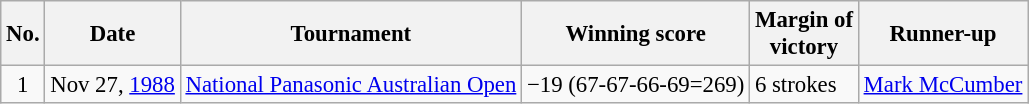<table class="wikitable" style="font-size:95%;">
<tr>
<th>No.</th>
<th>Date</th>
<th>Tournament</th>
<th>Winning score</th>
<th>Margin of<br>victory</th>
<th>Runner-up</th>
</tr>
<tr>
<td align=center>1</td>
<td align=right>Nov 27, <a href='#'>1988</a></td>
<td><a href='#'>National Panasonic Australian Open</a></td>
<td>−19 (67-67-66-69=269)</td>
<td>6 strokes</td>
<td> <a href='#'>Mark McCumber</a></td>
</tr>
</table>
